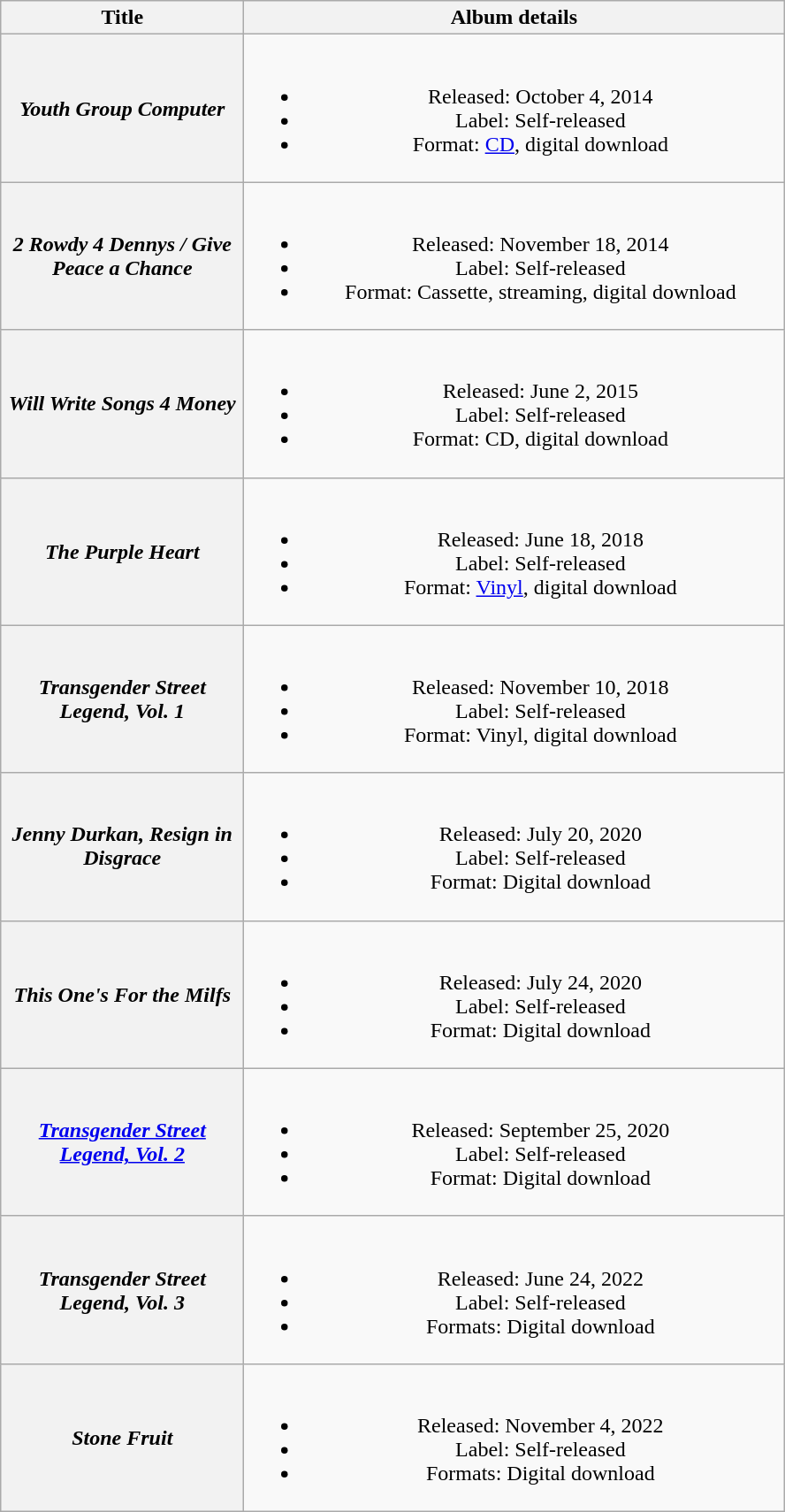<table class="wikitable plainrowheaders" style="text-align:center;">
<tr>
<th scope="col" rowspan="1" style="width:11em;">Title</th>
<th scope="col" rowspan="1" style="width:25em;">Album details</th>
</tr>
<tr>
<th scope="row"><em>Youth Group Computer</em></th>
<td><br><ul><li>Released: October 4, 2014</li><li>Label: Self-released</li><li>Format: <a href='#'>CD</a>, digital download</li></ul></td>
</tr>
<tr>
<th scope="row"><em>2 Rowdy 4 Dennys / Give Peace a Chance</em></th>
<td><br><ul><li>Released: November 18, 2014</li><li>Label: Self-released</li><li>Format: Cassette, streaming, digital download</li></ul></td>
</tr>
<tr>
<th scope="row"><em>Will Write Songs 4 Money</em></th>
<td><br><ul><li>Released: June 2, 2015</li><li>Label: Self-released</li><li>Format: CD, digital download</li></ul></td>
</tr>
<tr>
<th scope="row"><em>The Purple Heart</em></th>
<td><br><ul><li>Released: June 18, 2018</li><li>Label: Self-released</li><li>Format: <a href='#'>Vinyl</a>, digital download</li></ul></td>
</tr>
<tr>
<th scope="row"><em>Transgender Street Legend, Vol. 1</em></th>
<td><br><ul><li>Released: November 10, 2018</li><li>Label: Self-released</li><li>Format: Vinyl, digital download</li></ul></td>
</tr>
<tr>
<th scope="row"><em>Jenny Durkan, Resign in Disgrace</em></th>
<td><br><ul><li>Released: July 20, 2020</li><li>Label: Self-released</li><li>Format: Digital download</li></ul></td>
</tr>
<tr>
<th scope="row"><em>This One's For the Milfs</em></th>
<td><br><ul><li>Released: July 24, 2020</li><li>Label: Self-released</li><li>Format: Digital download</li></ul></td>
</tr>
<tr>
<th scope="row"><em><a href='#'>Transgender Street Legend, Vol. 2</a></em></th>
<td><br><ul><li>Released: September 25, 2020</li><li>Label: Self-released</li><li>Format: Digital download</li></ul></td>
</tr>
<tr>
<th scope="row"><em>Transgender Street Legend, Vol. 3</em></th>
<td><br><ul><li>Released: June 24, 2022</li><li>Label: Self-released</li><li>Formats: Digital download</li></ul></td>
</tr>
<tr>
<th scope="row"><em>Stone Fruit</em> </th>
<td><br><ul><li>Released: November 4, 2022</li><li>Label: Self-released</li><li>Formats: Digital download</li></ul></td>
</tr>
</table>
